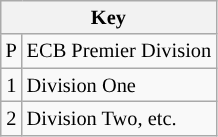<table class="wikitable" style="font-size:85%">
<tr>
<th colspan=2>Key</th>
</tr>
<tr>
<td style="text-align: center;">P</td>
<td>ECB Premier Division</td>
</tr>
<tr>
<td style="text-align: center;">1</td>
<td>Division One</td>
</tr>
<tr>
<td style="text-align: center;">2</td>
<td>Division Two, etc.</td>
</tr>
</table>
